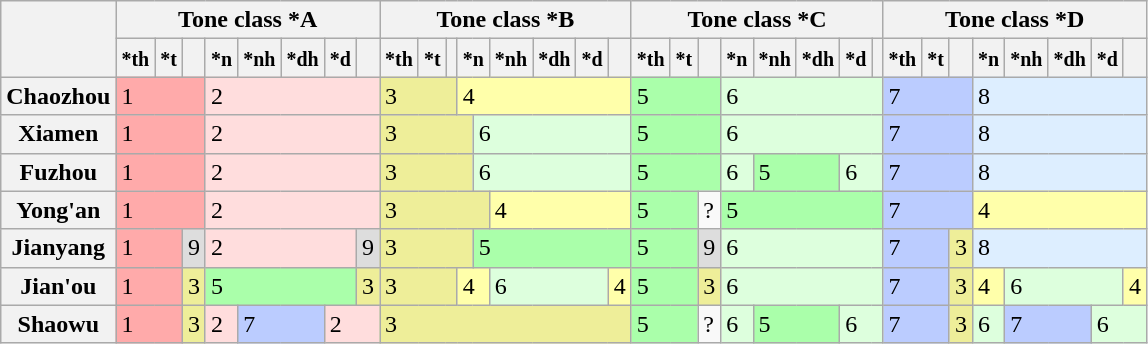<table class="wikitable">
<tr>
<th rowspan="2"></th>
<th colspan="8">Tone class *A</th>
<th colspan="9">Tone class *B</th>
<th colspan="8">Tone class *C</th>
<th colspan="8">Tone class *D</th>
</tr>
<tr>
<th><small>*th</small></th>
<th><small>*t</small></th>
<th><small></small></th>
<th><small>*n</small></th>
<th><small>*nh</small></th>
<th><small>*dh</small></th>
<th><small>*d</small></th>
<th><small></small></th>
<th><small>*th</small></th>
<th><small>*t</small></th>
<th><small></small></th>
<th colspan="2"><small>*n</small></th>
<th><small>*nh</small></th>
<th><small>*dh</small></th>
<th><small>*d</small></th>
<th><small></small></th>
<th><small>*th</small></th>
<th><small>*t</small></th>
<th><small></small></th>
<th><small>*n</small></th>
<th><small>*nh</small></th>
<th><small>*dh</small></th>
<th><small>*d</small></th>
<th><small></small></th>
<th><small>*th</small></th>
<th><small>*t</small></th>
<th><small></small></th>
<th><small>*n</small></th>
<th><small>*nh</small></th>
<th><small>*dh</small></th>
<th><small>*d</small></th>
<th><small></small></th>
</tr>
<tr>
<th>Chaozhou</th>
<td colspan="3" style="background-color:#faa">1</td>
<td colspan="5" style="background-color:#fdd">2</td>
<td colspan="3" style="background-color:#ee9">3</td>
<td colspan="6" style="background-color:#ffa">4</td>
<td colspan="3" style="background-color:#afa">5</td>
<td colspan="5" style="background-color:#dfd">6</td>
<td colspan="3" style="background-color:#bcf">7</td>
<td colspan="5" style="background-color:#def">8</td>
</tr>
<tr>
<th>Xiamen</th>
<td colspan="3" style="background-color:#faa">1</td>
<td colspan="5" style="background-color:#fdd">2</td>
<td colspan="4" style="background-color:#ee9">3</td>
<td colspan="5" style="background-color:#dfd">6</td>
<td colspan="3" style="background-color:#afa">5</td>
<td colspan="5" style="background-color:#dfd">6</td>
<td colspan="3" style="background-color:#bcf">7</td>
<td colspan="5" style="background-color:#def">8</td>
</tr>
<tr>
<th>Fuzhou</th>
<td colspan="3" style="background-color:#faa">1</td>
<td colspan="5" style="background-color:#fdd">2</td>
<td colspan="4" style="background-color:#ee9">3</td>
<td colspan="5" style="background-color:#dfd">6</td>
<td colspan="3" style="background-color:#afa">5</td>
<td style="background-color:#dfd">6</td>
<td colspan="2" style="background-color:#afa">5</td>
<td colspan="2" style="background-color:#dfd">6</td>
<td colspan="3" style="background-color:#bcf">7</td>
<td colspan="5" style="background-color:#def">8</td>
</tr>
<tr>
<th>Yong'an</th>
<td colspan="3" style="background-color:#faa">1</td>
<td colspan="5" style="background-color:#fdd">2</td>
<td colspan="5" style="background-color:#ee9">3</td>
<td colspan="4" style="background-color:#ffa">4</td>
<td colspan="2" style="background-color:#afa">5</td>
<td>?</td>
<td colspan="5" style="background-color:#afa">5</td>
<td colspan="3" style="background-color:#bcf">7</td>
<td colspan="5" style="background-color:#ffa">4</td>
</tr>
<tr>
<th>Jianyang</th>
<td colspan="2" style="background-color:#faa">1</td>
<td style="background-color:#ddd">9</td>
<td colspan="4" style="background-color:#fdd">2</td>
<td style="background-color:#ddd">9</td>
<td colspan="4" style="background-color:#ee9">3</td>
<td colspan="5" style="background-color:#afa">5</td>
<td colspan="2" style="background-color:#afa">5</td>
<td style="background-color:#ddd">9</td>
<td colspan="5" style="background-color:#dfd">6</td>
<td colspan="2" style="background-color:#bcf">7</td>
<td style="background-color:#ee9">3</td>
<td colspan="5" style="background-color:#def">8</td>
</tr>
<tr>
<th>Jian'ou</th>
<td colspan="2" style="background-color:#faa">1</td>
<td style="background-color:#ee9">3</td>
<td colspan="4" style="background-color:#afa">5</td>
<td style="background-color:#ee9">3</td>
<td colspan="3" style="background-color:#ee9">3</td>
<td colspan="2" style="background-color:#ffa">4</td>
<td colspan="3" style="background-color:#dfd">6</td>
<td style="background-color:#ffa">4</td>
<td colspan="2" style="background-color:#afa">5</td>
<td style="background-color:#ee9">3</td>
<td colspan="5" style="background-color:#dfd">6</td>
<td colspan="2" style="background-color:#bcf">7</td>
<td style="background-color:#ee9">3</td>
<td style="background-color:#ffa">4</td>
<td colspan="3" style="background-color:#dfd">6</td>
<td style="background-color:#ffa">4</td>
</tr>
<tr>
<th>Shaowu</th>
<td colspan="2" style="background-color:#faa">1</td>
<td style="background-color:#ee9">3</td>
<td style="background-color:#fdd">2</td>
<td colspan="2" style="background-color:#bcf">7</td>
<td colspan="2" style="background-color:#fdd">2</td>
<td colspan="9" style="background-color:#ee9">3</td>
<td colspan="2" style="background-color:#afa">5</td>
<td>?</td>
<td style="background-color:#dfd">6</td>
<td colspan="2" style="background-color:#afa">5</td>
<td colspan="2" style="background-color:#dfd">6</td>
<td colspan="2" style="background-color:#bcf">7</td>
<td style="background-color:#ee9">3</td>
<td style="background-color:#dfd">6</td>
<td colspan="2" style="background-color:#bcf">7</td>
<td colspan="2" style="background-color:#dfd">6</td>
</tr>
</table>
